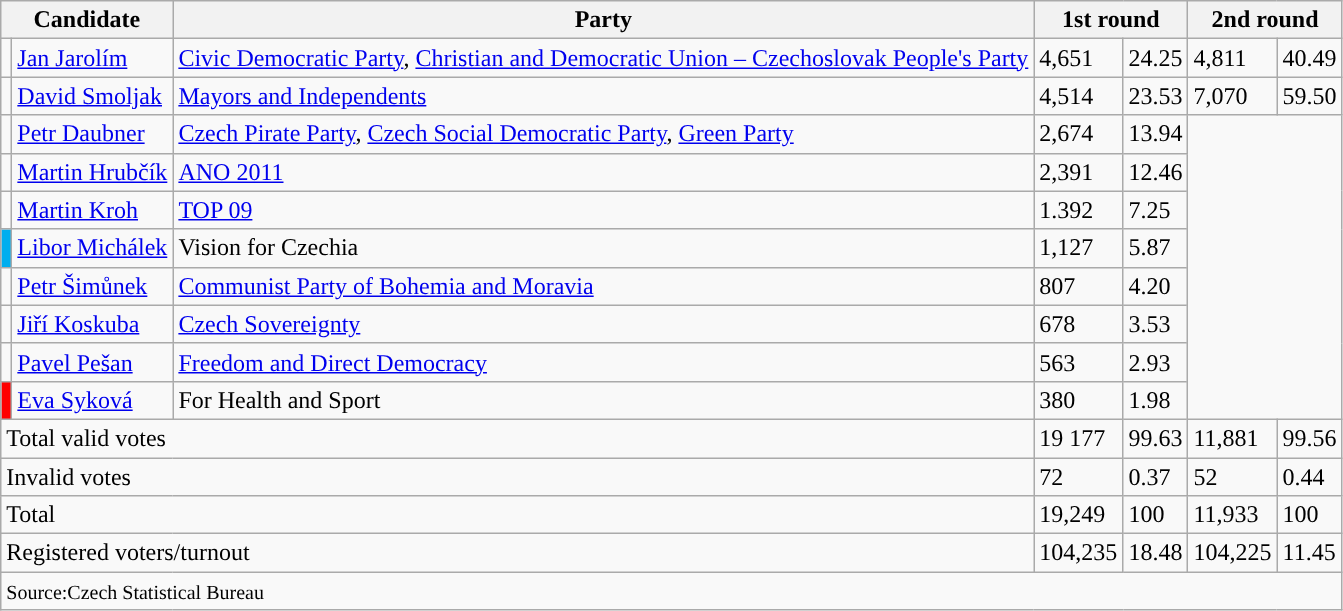<table class="wikitable">
<tr>
<th colspan="2">Candidate</th>
<th>Party</th>
<th colspan="2">1st round</th>
<th colspan="2">2nd round</th>
</tr>
<tr>
<td style="background-color:"></td>
<td><a href='#'>Jan Jarolím</a></td>
<td><a href='#'>Civic Democratic Party</a>, <a href='#'>Christian and Democratic Union – Czechoslovak People's Party</a></td>
<td>4,651</td>
<td>24.25</td>
<td>4,811</td>
<td>40.49</td>
</tr>
<tr>
<td style="background-color:"></td>
<td><a href='#'>David Smoljak</a></td>
<td><a href='#'>Mayors and Independents</a></td>
<td>4,514</td>
<td>23.53</td>
<td>7,070</td>
<td>59.50</td>
</tr>
<tr>
<td style="background-color:"></td>
<td><a href='#'>Petr Daubner</a></td>
<td><a href='#'>Czech Pirate Party</a>, <a href='#'>Czech Social Democratic Party</a>, <a href='#'>Green Party</a></td>
<td>2,674</td>
<td>13.94</td>
<td colspan=2 rowspan=8></td>
</tr>
<tr>
<td style="background-color:"></td>
<td><a href='#'>Martin Hrubčík</a></td>
<td><a href='#'>ANO 2011</a></td>
<td>2,391</td>
<td>12.46</td>
</tr>
<tr>
<td style="background-color:"></td>
<td><a href='#'>Martin Kroh</a></td>
<td><a href='#'>TOP 09</a></td>
<td>1.392</td>
<td>7.25</td>
</tr>
<tr>
<td style="background-color:#00AEEF"></td>
<td><a href='#'>Libor Michálek</a></td>
<td>Vision for Czechia</td>
<td>1,127</td>
<td>5.87</td>
</tr>
<tr>
<td style="background-color:"></td>
<td><a href='#'>Petr Šimůnek</a></td>
<td><a href='#'>Communist Party of Bohemia and Moravia</a></td>
<td>807</td>
<td>4.20</td>
</tr>
<tr>
<td style="background-color:"></td>
<td><a href='#'>Jiří Koskuba</a></td>
<td><a href='#'>Czech Sovereignty</a></td>
<td>678</td>
<td>3.53</td>
</tr>
<tr>
<td style="background-color:"></td>
<td><a href='#'>Pavel Pešan</a></td>
<td><a href='#'>Freedom and Direct Democracy</a></td>
<td>563</td>
<td>2.93</td>
</tr>
<tr>
<td style="background:red;"></td>
<td><a href='#'>Eva Syková</a></td>
<td>For Health and Sport</td>
<td>380</td>
<td>1.98</td>
</tr>
<tr>
<td style="text-align:left;" colspan="3">Total valid votes</td>
<td>19 177</td>
<td>99.63</td>
<td>11,881</td>
<td>99.56</td>
</tr>
<tr>
<td style="text-align:left;" colspan="3">Invalid votes</td>
<td>72</td>
<td>0.37</td>
<td>52</td>
<td>0.44</td>
</tr>
<tr>
<td style="text-align:left;" colspan="3">Total</td>
<td>19,249</td>
<td>100</td>
<td>11,933</td>
<td>100</td>
</tr>
<tr>
<td style="text-align:left;" colspan="3">Registered voters/turnout</td>
<td>104,235</td>
<td>18.48</td>
<td>104,225</td>
<td>11.45</td>
</tr>
<tr>
<td Colspan="7"><small>Source:Czech Statistical Bureau</small></td>
</tr>
</table>
